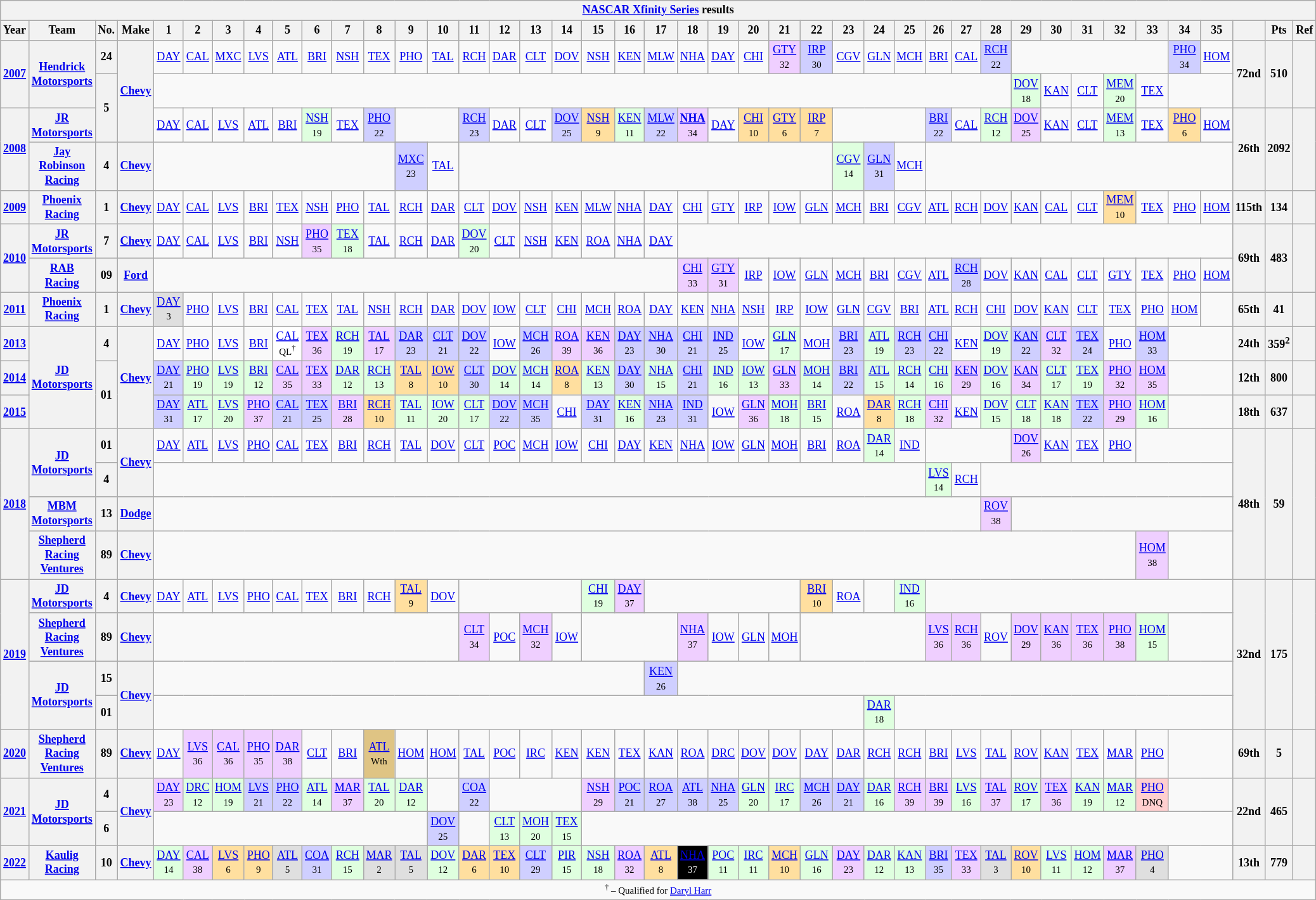<table class="wikitable" style="text-align:center; font-size:75%">
<tr>
<th colspan=45><a href='#'>NASCAR Xfinity Series</a> results</th>
</tr>
<tr>
<th>Year</th>
<th>Team</th>
<th>No.</th>
<th>Make</th>
<th>1</th>
<th>2</th>
<th>3</th>
<th>4</th>
<th>5</th>
<th>6</th>
<th>7</th>
<th>8</th>
<th>9</th>
<th>10</th>
<th>11</th>
<th>12</th>
<th>13</th>
<th>14</th>
<th>15</th>
<th>16</th>
<th>17</th>
<th>18</th>
<th>19</th>
<th>20</th>
<th>21</th>
<th>22</th>
<th>23</th>
<th>24</th>
<th>25</th>
<th>26</th>
<th>27</th>
<th>28</th>
<th>29</th>
<th>30</th>
<th>31</th>
<th>32</th>
<th>33</th>
<th>34</th>
<th>35</th>
<th></th>
<th>Pts</th>
<th>Ref</th>
</tr>
<tr>
<th rowspan=2><a href='#'>2007</a></th>
<th rowspan=2><a href='#'>Hendrick Motorsports</a></th>
<th>24</th>
<th rowspan=3><a href='#'>Chevy</a></th>
<td><a href='#'>DAY</a></td>
<td><a href='#'>CAL</a></td>
<td><a href='#'>MXC</a></td>
<td><a href='#'>LVS</a></td>
<td><a href='#'>ATL</a></td>
<td><a href='#'>BRI</a></td>
<td><a href='#'>NSH</a></td>
<td><a href='#'>TEX</a></td>
<td><a href='#'>PHO</a></td>
<td><a href='#'>TAL</a></td>
<td><a href='#'>RCH</a></td>
<td><a href='#'>DAR</a></td>
<td><a href='#'>CLT</a></td>
<td><a href='#'>DOV</a></td>
<td><a href='#'>NSH</a></td>
<td><a href='#'>KEN</a></td>
<td><a href='#'>MLW</a></td>
<td><a href='#'>NHA</a></td>
<td><a href='#'>DAY</a></td>
<td><a href='#'>CHI</a></td>
<td style="background:#EFCFFF;"><a href='#'>GTY</a><br><small>32</small></td>
<td style="background:#CFCFFF;"><a href='#'>IRP</a><br><small>30</small></td>
<td><a href='#'>CGV</a></td>
<td><a href='#'>GLN</a></td>
<td><a href='#'>MCH</a></td>
<td><a href='#'>BRI</a></td>
<td><a href='#'>CAL</a></td>
<td style="background:#CFCFFF;"><a href='#'>RCH</a><br><small>22</small></td>
<td colspan=5></td>
<td style="background:#CFCFFF;"><a href='#'>PHO</a><br><small>34</small></td>
<td><a href='#'>HOM</a></td>
<th rowspan=2>72nd</th>
<th rowspan=2>510</th>
<th rowspan=2></th>
</tr>
<tr>
<th rowspan=2>5</th>
<td colspan=28></td>
<td style="background:#DFFFDF;"><a href='#'>DOV</a><br><small>18</small></td>
<td><a href='#'>KAN</a></td>
<td><a href='#'>CLT</a></td>
<td style="background:#DFFFDF;"><a href='#'>MEM</a><br><small>20</small></td>
<td><a href='#'>TEX</a></td>
<td colspan=2></td>
</tr>
<tr>
<th rowspan=2><a href='#'>2008</a></th>
<th><a href='#'>JR Motorsports</a></th>
<td><a href='#'>DAY</a></td>
<td><a href='#'>CAL</a></td>
<td><a href='#'>LVS</a></td>
<td><a href='#'>ATL</a></td>
<td><a href='#'>BRI</a></td>
<td style="background:#DFFFDF;"><a href='#'>NSH</a><br><small>19</small></td>
<td><a href='#'>TEX</a></td>
<td style="background:#CFCFFF;"><a href='#'>PHO</a><br><small>22</small></td>
<td colspan=2></td>
<td style="background:#CFCFFF;"><a href='#'>RCH</a><br><small>23</small></td>
<td><a href='#'>DAR</a></td>
<td><a href='#'>CLT</a></td>
<td style="background:#CFCFFF;"><a href='#'>DOV</a><br><small>25</small></td>
<td style="background:#FFDF9F;"><a href='#'>NSH</a><br><small>9</small></td>
<td style="background:#DFFFDF;"><a href='#'>KEN</a><br><small>11</small></td>
<td style="background:#CFCFFF;"><a href='#'>MLW</a><br><small>22</small></td>
<td style="background:#EFCFFF;"><strong><a href='#'>NHA</a></strong><br><small>34</small></td>
<td><a href='#'>DAY</a></td>
<td style="background:#FFDF9F;"><a href='#'>CHI</a><br><small>10</small></td>
<td style="background:#FFDF9F;"><a href='#'>GTY</a><br><small>6</small></td>
<td style="background:#FFDF9F;"><a href='#'>IRP</a><br><small>7</small></td>
<td colspan=3></td>
<td style="background:#CFCFFF;"><a href='#'>BRI</a><br><small>22</small></td>
<td><a href='#'>CAL</a></td>
<td style="background:#DFFFDF;"><a href='#'>RCH</a><br><small>12</small></td>
<td style="background:#EFCFFF;"><a href='#'>DOV</a><br><small>25</small></td>
<td><a href='#'>KAN</a></td>
<td><a href='#'>CLT</a></td>
<td style="background:#DFFFDF;"><a href='#'>MEM</a><br><small>13</small></td>
<td><a href='#'>TEX</a></td>
<td style="background:#FFDF9F;"><a href='#'>PHO</a><br><small>6</small></td>
<td><a href='#'>HOM</a></td>
<th rowspan=2>26th</th>
<th rowspan=2>2092</th>
<th rowspan=2></th>
</tr>
<tr>
<th><a href='#'>Jay Robinson Racing</a></th>
<th>4</th>
<th><a href='#'>Chevy</a></th>
<td colspan=8></td>
<td style="background:#CFCFFF;"><a href='#'>MXC</a><br><small>23</small></td>
<td><a href='#'>TAL</a></td>
<td colspan=12></td>
<td style="background:#DFFFDF;"><a href='#'>CGV</a><br><small>14</small></td>
<td style="background:#CFCFFF;"><a href='#'>GLN</a><br><small>31</small></td>
<td><a href='#'>MCH</a></td>
<td colspan=10></td>
</tr>
<tr>
<th><a href='#'>2009</a></th>
<th><a href='#'>Phoenix Racing</a></th>
<th>1</th>
<th><a href='#'>Chevy</a></th>
<td><a href='#'>DAY</a></td>
<td><a href='#'>CAL</a></td>
<td><a href='#'>LVS</a></td>
<td><a href='#'>BRI</a></td>
<td><a href='#'>TEX</a></td>
<td><a href='#'>NSH</a></td>
<td><a href='#'>PHO</a></td>
<td><a href='#'>TAL</a></td>
<td><a href='#'>RCH</a></td>
<td><a href='#'>DAR</a></td>
<td><a href='#'>CLT</a></td>
<td><a href='#'>DOV</a></td>
<td><a href='#'>NSH</a></td>
<td><a href='#'>KEN</a></td>
<td><a href='#'>MLW</a></td>
<td><a href='#'>NHA</a></td>
<td><a href='#'>DAY</a></td>
<td><a href='#'>CHI</a></td>
<td><a href='#'>GTY</a></td>
<td><a href='#'>IRP</a></td>
<td><a href='#'>IOW</a></td>
<td><a href='#'>GLN</a></td>
<td><a href='#'>MCH</a></td>
<td><a href='#'>BRI</a></td>
<td><a href='#'>CGV</a></td>
<td><a href='#'>ATL</a></td>
<td><a href='#'>RCH</a></td>
<td><a href='#'>DOV</a></td>
<td><a href='#'>KAN</a></td>
<td><a href='#'>CAL</a></td>
<td><a href='#'>CLT</a></td>
<td style="background:#FFDF9F;"><a href='#'>MEM</a><br><small>10</small></td>
<td><a href='#'>TEX</a></td>
<td><a href='#'>PHO</a></td>
<td><a href='#'>HOM</a></td>
<th>115th</th>
<th>134</th>
<th></th>
</tr>
<tr>
<th rowspan=2><a href='#'>2010</a></th>
<th><a href='#'>JR Motorsports</a></th>
<th>7</th>
<th><a href='#'>Chevy</a></th>
<td><a href='#'>DAY</a></td>
<td><a href='#'>CAL</a></td>
<td><a href='#'>LVS</a></td>
<td><a href='#'>BRI</a></td>
<td><a href='#'>NSH</a></td>
<td style="background:#EFCFFF;"><a href='#'>PHO</a><br><small>35</small></td>
<td style="background:#DFFFDF;"><a href='#'>TEX</a><br><small>18</small></td>
<td><a href='#'>TAL</a></td>
<td><a href='#'>RCH</a></td>
<td><a href='#'>DAR</a></td>
<td style="background:#DFFFDF;"><a href='#'>DOV</a><br><small>20</small></td>
<td><a href='#'>CLT</a></td>
<td><a href='#'>NSH</a></td>
<td><a href='#'>KEN</a></td>
<td><a href='#'>ROA</a></td>
<td><a href='#'>NHA</a></td>
<td><a href='#'>DAY</a></td>
<td colspan=18></td>
<th rowspan=2>69th</th>
<th rowspan=2>483</th>
<th rowspan=2></th>
</tr>
<tr>
<th><a href='#'>RAB Racing</a></th>
<th>09</th>
<th><a href='#'>Ford</a></th>
<td colspan=17></td>
<td style="background:#EFCFFF;"><a href='#'>CHI</a><br><small>33</small></td>
<td style="background:#EFCFFF;"><a href='#'>GTY</a><br><small>31</small></td>
<td><a href='#'>IRP</a></td>
<td><a href='#'>IOW</a></td>
<td><a href='#'>GLN</a></td>
<td><a href='#'>MCH</a></td>
<td><a href='#'>BRI</a></td>
<td><a href='#'>CGV</a></td>
<td><a href='#'>ATL</a></td>
<td style="background:#CFCFFF;"><a href='#'>RCH</a><br><small>28</small></td>
<td><a href='#'>DOV</a></td>
<td><a href='#'>KAN</a></td>
<td><a href='#'>CAL</a></td>
<td><a href='#'>CLT</a></td>
<td><a href='#'>GTY</a></td>
<td><a href='#'>TEX</a></td>
<td><a href='#'>PHO</a></td>
<td><a href='#'>HOM</a></td>
</tr>
<tr>
<th><a href='#'>2011</a></th>
<th><a href='#'>Phoenix Racing</a></th>
<th>1</th>
<th><a href='#'>Chevy</a></th>
<td style="background:#DFDFDF;"><a href='#'>DAY</a><br><small>3</small></td>
<td><a href='#'>PHO</a></td>
<td><a href='#'>LVS</a></td>
<td><a href='#'>BRI</a></td>
<td><a href='#'>CAL</a></td>
<td><a href='#'>TEX</a></td>
<td><a href='#'>TAL</a></td>
<td><a href='#'>NSH</a></td>
<td><a href='#'>RCH</a></td>
<td><a href='#'>DAR</a></td>
<td><a href='#'>DOV</a></td>
<td><a href='#'>IOW</a></td>
<td><a href='#'>CLT</a></td>
<td><a href='#'>CHI</a></td>
<td><a href='#'>MCH</a></td>
<td><a href='#'>ROA</a></td>
<td><a href='#'>DAY</a></td>
<td><a href='#'>KEN</a></td>
<td><a href='#'>NHA</a></td>
<td><a href='#'>NSH</a></td>
<td><a href='#'>IRP</a></td>
<td><a href='#'>IOW</a></td>
<td><a href='#'>GLN</a></td>
<td><a href='#'>CGV</a></td>
<td><a href='#'>BRI</a></td>
<td><a href='#'>ATL</a></td>
<td><a href='#'>RCH</a></td>
<td><a href='#'>CHI</a></td>
<td><a href='#'>DOV</a></td>
<td><a href='#'>KAN</a></td>
<td><a href='#'>CLT</a></td>
<td><a href='#'>TEX</a></td>
<td><a href='#'>PHO</a></td>
<td><a href='#'>HOM</a></td>
<td></td>
<th>65th</th>
<th>41</th>
<th></th>
</tr>
<tr>
<th><a href='#'>2013</a></th>
<th rowspan=3><a href='#'>JD Motorsports</a></th>
<th>4</th>
<th rowspan=3><a href='#'>Chevy</a></th>
<td><a href='#'>DAY</a></td>
<td><a href='#'>PHO</a></td>
<td><a href='#'>LVS</a></td>
<td><a href='#'>BRI</a></td>
<td style="background:#FFFFFF;"><a href='#'>CAL</a><br><small>QL<sup>†</sup></small></td>
<td style="background:#EFCFFF;"><a href='#'>TEX</a><br><small>36</small></td>
<td style="background:#DFFFDF;"><a href='#'>RCH</a><br><small>19</small></td>
<td style="background:#EFCFFF;"><a href='#'>TAL</a><br><small>17</small></td>
<td style="background:#CFCFFF;"><a href='#'>DAR</a><br><small>23</small></td>
<td style="background:#CFCFFF;"><a href='#'>CLT</a><br><small>21</small></td>
<td style="background:#CFCFFF;"><a href='#'>DOV</a><br><small>22</small></td>
<td><a href='#'>IOW</a></td>
<td style="background:#CFCFFF;"><a href='#'>MCH</a><br><small>26</small></td>
<td style="background:#EFCFFF;"><a href='#'>ROA</a><br><small>39</small></td>
<td style="background:#EFCFFF;"><a href='#'>KEN</a><br><small>36</small></td>
<td style="background:#CFCFFF;"><a href='#'>DAY</a><br><small>23</small></td>
<td style="background:#CFCFFF;"><a href='#'>NHA</a><br><small>30</small></td>
<td style="background:#CFCFFF;"><a href='#'>CHI</a><br><small>21</small></td>
<td style="background:#CFCFFF;"><a href='#'>IND</a><br><small>25</small></td>
<td><a href='#'>IOW</a></td>
<td style="background:#DFFFDF;"><a href='#'>GLN</a><br><small>17</small></td>
<td><a href='#'>MOH</a></td>
<td style="background:#CFCFFF;"><a href='#'>BRI</a><br><small>23</small></td>
<td style="background:#DFFFDF;"><a href='#'>ATL</a><br><small>19</small></td>
<td style="background:#CFCFFF;"><a href='#'>RCH</a><br><small>23</small></td>
<td style="background:#CFCFFF;"><a href='#'>CHI</a><br><small>22</small></td>
<td><a href='#'>KEN</a></td>
<td style="background:#DFFFDF;"><a href='#'>DOV</a><br><small>19</small></td>
<td style="background:#CFCFFF;"><a href='#'>KAN</a><br><small>22</small></td>
<td style="background:#EFCFFF;"><a href='#'>CLT</a><br><small>32</small></td>
<td style="background:#CFCFFF;"><a href='#'>TEX</a><br><small>24</small></td>
<td><a href='#'>PHO</a></td>
<td style="background:#CFCFFF;"><a href='#'>HOM</a><br><small>33</small></td>
<td colspan=2></td>
<th>24th</th>
<th>359<sup>2</sup></th>
<th></th>
</tr>
<tr>
<th><a href='#'>2014</a></th>
<th rowspan=2>01</th>
<td style="background:#CFCFFF;"><a href='#'>DAY</a><br><small>21</small></td>
<td style="background:#DFFFDF;"><a href='#'>PHO</a><br><small>19</small></td>
<td style="background:#DFFFDF;"><a href='#'>LVS</a><br><small>19</small></td>
<td style="background:#DFFFDF;"><a href='#'>BRI</a><br><small>12</small></td>
<td style="background:#EFCFFF;"><a href='#'>CAL</a><br><small>35</small></td>
<td style="background:#EFCFFF;"><a href='#'>TEX</a><br><small>33</small></td>
<td style="background:#DFFFDF;"><a href='#'>DAR</a><br><small>12</small></td>
<td style="background:#DFFFDF;"><a href='#'>RCH</a><br><small>13</small></td>
<td style="background:#FFDF9F;"><a href='#'>TAL</a><br><small>8</small></td>
<td style="background:#FFDF9F;"><a href='#'>IOW</a><br><small>10</small></td>
<td style="background:#CFCFFF;"><a href='#'>CLT</a><br><small>30</small></td>
<td style="background:#DFFFDF;"><a href='#'>DOV</a><br><small>14</small></td>
<td style="background:#DFFFDF;"><a href='#'>MCH</a><br><small>14</small></td>
<td style="background:#FFDF9F;"><a href='#'>ROA</a><br><small>8</small></td>
<td style="background:#DFFFDF;"><a href='#'>KEN</a><br><small>13</small></td>
<td style="background:#CFCFFF;"><a href='#'>DAY</a><br><small>30</small></td>
<td style="background:#DFFFDF;"><a href='#'>NHA</a><br><small>15</small></td>
<td style="background:#CFCFFF;"><a href='#'>CHI</a><br><small>21</small></td>
<td style="background:#DFFFDF;"><a href='#'>IND</a><br><small>16</small></td>
<td style="background:#DFFFDF;"><a href='#'>IOW</a><br><small>13</small></td>
<td style="background:#EFCFFF;"><a href='#'>GLN</a><br><small>33</small></td>
<td style="background:#DFFFDF;"><a href='#'>MOH</a><br><small>14</small></td>
<td style="background:#CFCFFF;"><a href='#'>BRI</a><br><small>22</small></td>
<td style="background:#DFFFDF;"><a href='#'>ATL</a><br><small>15</small></td>
<td style="background:#DFFFDF;"><a href='#'>RCH</a><br><small>14</small></td>
<td style="background:#DFFFDF;"><a href='#'>CHI</a><br><small>16</small></td>
<td style="background:#EFCFFF;"><a href='#'>KEN</a><br><small>29</small></td>
<td style="background:#DFFFDF;"><a href='#'>DOV</a><br><small>16</small></td>
<td style="background:#EFCFFF;"><a href='#'>KAN</a><br><small>34</small></td>
<td style="background:#DFFFDF;"><a href='#'>CLT</a><br><small>17</small></td>
<td style="background:#DFFFDF;"><a href='#'>TEX</a><br><small>19</small></td>
<td style="background:#EFCFFF;"><a href='#'>PHO</a><br><small>32</small></td>
<td style="background:#EFCFFF;"><a href='#'>HOM</a><br><small>35</small></td>
<td colspan=2></td>
<th>12th</th>
<th>800</th>
<th></th>
</tr>
<tr>
<th><a href='#'>2015</a></th>
<td style="background:#CFCFFF;"><a href='#'>DAY</a><br><small>31</small></td>
<td style="background:#DFFFDF;"><a href='#'>ATL</a><br><small>17</small></td>
<td style="background:#DFFFDF;"><a href='#'>LVS</a><br><small>20</small></td>
<td style="background:#EFCFFF;"><a href='#'>PHO</a><br><small>37</small></td>
<td style="background:#CFCFFF;"><a href='#'>CAL</a><br><small>21</small></td>
<td style="background:#CFCFFF;"><a href='#'>TEX</a><br><small>25</small></td>
<td style="background:#EFCFFF;"><a href='#'>BRI</a><br><small>28</small></td>
<td style="background:#FFDF9F;"><a href='#'>RCH</a><br><small>10</small></td>
<td style="background:#DFFFDF;"><a href='#'>TAL</a><br><small>11</small></td>
<td style="background:#DFFFDF;"><a href='#'>IOW</a><br><small>20</small></td>
<td style="background:#DFFFDF;"><a href='#'>CLT</a><br><small>17</small></td>
<td style="background:#CFCFFF;"><a href='#'>DOV</a><br><small>22</small></td>
<td style="background:#CFCFFF;"><a href='#'>MCH</a><br><small>35</small></td>
<td><a href='#'>CHI</a></td>
<td style="background:#CFCFFF;"><a href='#'>DAY</a><br><small>31</small></td>
<td style="background:#DFFFDF;"><a href='#'>KEN</a><br><small>16</small></td>
<td style="background:#CFCFFF;"><a href='#'>NHA</a><br><small>23</small></td>
<td style="background:#CFCFFF;"><a href='#'>IND</a><br><small>31</small></td>
<td><a href='#'>IOW</a></td>
<td style="background:#EFCFFF;"><a href='#'>GLN</a><br><small>36</small></td>
<td style="background:#DFFFDF;"><a href='#'>MOH</a><br><small>18</small></td>
<td style="background:#DFFFDF;"><a href='#'>BRI</a><br><small>15</small></td>
<td><a href='#'>ROA</a></td>
<td style="background:#FFDF9F;"><a href='#'>DAR</a><br><small>8</small></td>
<td style="background:#DFFFDF;"><a href='#'>RCH</a><br><small>18</small></td>
<td style="background:#EFCFFF;"><a href='#'>CHI</a><br><small>32</small></td>
<td><a href='#'>KEN</a></td>
<td style="background:#DFFFDF;"><a href='#'>DOV</a><br><small>15</small></td>
<td style="background:#DFFFDF;"><a href='#'>CLT</a><br><small>18</small></td>
<td style="background:#DFFFDF;"><a href='#'>KAN</a><br><small>18</small></td>
<td style="background:#CFCFFF;"><a href='#'>TEX</a><br><small>22</small></td>
<td style="background:#EFCFFF;"><a href='#'>PHO</a><br><small>29</small></td>
<td style="background:#DFFFDF;"><a href='#'>HOM</a><br><small>16</small></td>
<td colspan=2></td>
<th>18th</th>
<th>637</th>
<th></th>
</tr>
<tr>
<th rowspan=4><a href='#'>2018</a></th>
<th rowspan=2><a href='#'>JD Motorsports</a></th>
<th>01</th>
<th rowspan=2><a href='#'>Chevy</a></th>
<td><a href='#'>DAY</a></td>
<td><a href='#'>ATL</a></td>
<td><a href='#'>LVS</a></td>
<td><a href='#'>PHO</a></td>
<td><a href='#'>CAL</a></td>
<td><a href='#'>TEX</a></td>
<td><a href='#'>BRI</a></td>
<td><a href='#'>RCH</a></td>
<td><a href='#'>TAL</a></td>
<td><a href='#'>DOV</a></td>
<td><a href='#'>CLT</a></td>
<td><a href='#'>POC</a></td>
<td><a href='#'>MCH</a></td>
<td><a href='#'>IOW</a></td>
<td><a href='#'>CHI</a></td>
<td><a href='#'>DAY</a></td>
<td><a href='#'>KEN</a></td>
<td><a href='#'>NHA</a></td>
<td><a href='#'>IOW</a></td>
<td><a href='#'>GLN</a></td>
<td><a href='#'>MOH</a></td>
<td><a href='#'>BRI</a></td>
<td><a href='#'>ROA</a></td>
<td style="background:#DFFFDF;"><a href='#'>DAR</a><br><small>14</small></td>
<td><a href='#'>IND</a></td>
<td colspan=3></td>
<td style="background:#EFCFFF;"><a href='#'>DOV</a><br><small>26</small></td>
<td><a href='#'>KAN</a></td>
<td><a href='#'>TEX</a></td>
<td><a href='#'>PHO</a></td>
<td colspan=3></td>
<th rowspan=4>48th</th>
<th rowspan=4>59</th>
<th rowspan=4></th>
</tr>
<tr>
<th>4</th>
<td colspan=25></td>
<td style="background:#DFFFDF;"><a href='#'>LVS</a><br><small>14</small></td>
<td><a href='#'>RCH</a></td>
<td colspan=8></td>
</tr>
<tr>
<th><a href='#'>MBM Motorsports</a></th>
<th>13</th>
<th><a href='#'>Dodge</a></th>
<td colspan=27></td>
<td style="background:#EFCFFF;"><a href='#'>ROV</a><br><small>38</small></td>
<td colspan=7></td>
</tr>
<tr>
<th><a href='#'>Shepherd Racing Ventures</a></th>
<th>89</th>
<th><a href='#'>Chevy</a></th>
<td colspan=32></td>
<td style="background:#EFCFFF;"><a href='#'>HOM</a><br><small>38</small></td>
<td colspan=2></td>
</tr>
<tr>
<th rowspan=4><a href='#'>2019</a></th>
<th><a href='#'>JD Motorsports</a></th>
<th>4</th>
<th><a href='#'>Chevy</a></th>
<td><a href='#'>DAY</a></td>
<td><a href='#'>ATL</a></td>
<td><a href='#'>LVS</a></td>
<td><a href='#'>PHO</a></td>
<td><a href='#'>CAL</a></td>
<td><a href='#'>TEX</a></td>
<td><a href='#'>BRI</a></td>
<td><a href='#'>RCH</a></td>
<td style="background:#FFDF9F;"><a href='#'>TAL</a><br><small>9</small></td>
<td><a href='#'>DOV</a></td>
<td colspan=4></td>
<td style="background:#DFFFDF;"><a href='#'>CHI</a><br><small>19</small></td>
<td style="background:#EFCFFF;"><a href='#'>DAY</a><br><small>37</small></td>
<td colspan=5></td>
<td style="background:#FFDF9F;"><a href='#'>BRI</a><br><small>10</small></td>
<td><a href='#'>ROA</a></td>
<td></td>
<td style="background:#DFFFDF;"><a href='#'>IND</a><br><small>16</small></td>
<td colspan=10></td>
<th rowspan=4>32nd</th>
<th rowspan=4>175</th>
<th rowspan=4></th>
</tr>
<tr>
<th><a href='#'>Shepherd Racing Ventures</a></th>
<th>89</th>
<th><a href='#'>Chevy</a></th>
<td colspan=10></td>
<td style="background:#EFCFFF;"><a href='#'>CLT</a><br><small>34</small></td>
<td><a href='#'>POC</a></td>
<td style="background:#EFCFFF;"><a href='#'>MCH</a><br><small>32</small></td>
<td><a href='#'>IOW</a></td>
<td colspan=3></td>
<td style="background:#EFCFFF;"><a href='#'>NHA</a><br><small>37</small></td>
<td><a href='#'>IOW</a></td>
<td><a href='#'>GLN</a></td>
<td><a href='#'>MOH</a></td>
<td colspan=4></td>
<td style="background:#EFCFFF;"><a href='#'>LVS</a><br><small>36</small></td>
<td style="background:#EFCFFF;"><a href='#'>RCH</a><br><small>36</small></td>
<td><a href='#'>ROV</a></td>
<td style="background:#EFCFFF;"><a href='#'>DOV</a><br><small>29</small></td>
<td style="background:#EFCFFF;"><a href='#'>KAN</a><br><small>36</small></td>
<td style="background:#EFCFFF;"><a href='#'>TEX</a><br><small>36</small></td>
<td style="background:#EFCFFF;"><a href='#'>PHO</a><br><small>38</small></td>
<td style="background:#DFFFDF;"><a href='#'>HOM</a><br><small>15</small></td>
<td colspan=2></td>
</tr>
<tr>
<th rowspan=2><a href='#'>JD Motorsports</a></th>
<th>15</th>
<th rowspan=2><a href='#'>Chevy</a></th>
<td colspan=16></td>
<td style="background:#CFCFFF;"><a href='#'>KEN</a><br><small>26</small></td>
<td colspan=18></td>
</tr>
<tr>
<th>01</th>
<td colspan=23></td>
<td style="background:#DFFFDF;"><a href='#'>DAR</a><br><small>18</small></td>
<td colspan=11></td>
</tr>
<tr>
<th><a href='#'>2020</a></th>
<th><a href='#'>Shepherd Racing Ventures</a></th>
<th>89</th>
<th><a href='#'>Chevy</a></th>
<td><a href='#'>DAY</a></td>
<td style="background:#EFCFFF;"><a href='#'>LVS</a><br><small>36</small></td>
<td style="background:#EFCFFF;"><a href='#'>CAL</a><br><small>36</small></td>
<td style="background:#EFCFFF;"><a href='#'>PHO</a><br><small>35</small></td>
<td style="background:#EFCFFF;"><a href='#'>DAR</a><br><small>38</small></td>
<td><a href='#'>CLT</a></td>
<td><a href='#'>BRI</a></td>
<td style="background:#DFC484;"><a href='#'>ATL</a><br><small>Wth</small></td>
<td><a href='#'>HOM</a></td>
<td><a href='#'>HOM</a></td>
<td><a href='#'>TAL</a></td>
<td><a href='#'>POC</a></td>
<td><a href='#'>IRC</a></td>
<td><a href='#'>KEN</a></td>
<td><a href='#'>KEN</a></td>
<td><a href='#'>TEX</a></td>
<td><a href='#'>KAN</a></td>
<td><a href='#'>ROA</a></td>
<td><a href='#'>DRC</a></td>
<td><a href='#'>DOV</a></td>
<td><a href='#'>DOV</a></td>
<td><a href='#'>DAY</a></td>
<td><a href='#'>DAR</a></td>
<td><a href='#'>RCH</a></td>
<td><a href='#'>RCH</a></td>
<td><a href='#'>BRI</a></td>
<td><a href='#'>LVS</a></td>
<td><a href='#'>TAL</a></td>
<td><a href='#'>ROV</a></td>
<td><a href='#'>KAN</a></td>
<td><a href='#'>TEX</a></td>
<td><a href='#'>MAR</a></td>
<td><a href='#'>PHO</a></td>
<td colspan=2></td>
<th>69th</th>
<th>5</th>
<th></th>
</tr>
<tr>
<th rowspan=2><a href='#'>2021</a></th>
<th rowspan=2><a href='#'>JD Motorsports</a></th>
<th>4</th>
<th rowspan=2><a href='#'>Chevy</a></th>
<td style="background:#EFCFFF;"><a href='#'>DAY</a><br><small>23</small></td>
<td style="background:#DFFFDF;"><a href='#'>DRC</a><br><small>12</small></td>
<td style="background:#DFFFDF;"><a href='#'>HOM</a><br><small>19</small></td>
<td style="background:#CFCFFF;"><a href='#'>LVS</a><br><small>21</small></td>
<td style="background:#CFCFFF;"><a href='#'>PHO</a><br><small>22</small></td>
<td style="background:#DFFFDF;"><a href='#'>ATL</a><br><small>14</small></td>
<td style="background:#EFCFFF;"><a href='#'>MAR</a><br><small>37</small></td>
<td style="background:#DFFFDF;"><a href='#'>TAL</a><br><small>20</small></td>
<td style="background:#DFFFDF;"><a href='#'>DAR</a><br><small>12</small></td>
<td></td>
<td style="background:#CFCFFF;"><a href='#'>COA</a><br><small>22</small></td>
<td colspan=3></td>
<td style="background:#EFCFFF;"><a href='#'>NSH</a><br><small>29</small></td>
<td style="background:#CFCFFF;"><a href='#'>POC</a><br><small>21</small></td>
<td style="background:#CFCFFF;"><a href='#'>ROA</a><br><small>27</small></td>
<td style="background:#CFCFFF;"><a href='#'>ATL</a><br><small>38</small></td>
<td style="background:#CFCFFF;"><a href='#'>NHA</a><br><small>25</small></td>
<td style="background:#DFFFDF;"><a href='#'>GLN</a><br><small>20</small></td>
<td style="background:#DFFFDF;"><a href='#'>IRC</a><br><small>17</small></td>
<td style="background:#CFCFFF;"><a href='#'>MCH</a><br><small>26</small></td>
<td style="background:#CFCFFF;"><a href='#'>DAY</a><br><small>21</small></td>
<td style="background:#DFFFDF;"><a href='#'>DAR</a><br><small>16</small></td>
<td style="background:#EFCFFF;"><a href='#'>RCH</a><br><small>39</small></td>
<td style="background:#EFCFFF;"><a href='#'>BRI</a><br><small>39</small></td>
<td style="background:#DFFFDF;"><a href='#'>LVS</a><br><small>16</small></td>
<td style="background:#EFCFFF;"><a href='#'>TAL</a><br><small>37</small></td>
<td style="background:#DFFFDF;"><a href='#'>ROV</a><br><small>17</small></td>
<td style="background:#EFCFFF;"><a href='#'>TEX</a><br><small>36</small></td>
<td style="background:#DFFFDF;"><a href='#'>KAN</a><br><small>19</small></td>
<td style="background:#DFFFDF;"><a href='#'>MAR</a><br><small>12</small></td>
<td style="background:#FFCFCF;"><a href='#'>PHO</a><br><small>DNQ</small></td>
<td colspan=2></td>
<th rowspan=2>22nd</th>
<th rowspan=2>465</th>
<th rowspan=2></th>
</tr>
<tr>
<th>6</th>
<td colspan=9></td>
<td style="background:#CFCFFF;"><a href='#'>DOV</a><br><small>25</small></td>
<td></td>
<td style="background:#DFFFDF;"><a href='#'>CLT</a><br><small>13</small></td>
<td style="background:#DFFFDF;"><a href='#'>MOH</a><br><small>20</small></td>
<td style="background:#DFFFDF;"><a href='#'>TEX</a><br><small>15</small></td>
<td colspan=21></td>
</tr>
<tr>
<th><a href='#'>2022</a></th>
<th><a href='#'>Kaulig Racing</a></th>
<th>10</th>
<th><a href='#'>Chevy</a></th>
<td style="background:#DFFFDF;"><a href='#'>DAY</a><br><small>14</small></td>
<td style="background:#EFCFFF;"><a href='#'>CAL</a><br><small>38</small></td>
<td style="background:#FFDF9F;"><a href='#'>LVS</a><br><small>6</small></td>
<td style="background:#FFDF9F;"><a href='#'>PHO</a><br><small>9</small></td>
<td style="background:#DFDFDF;"><a href='#'>ATL</a><br><small>5</small></td>
<td style="background:#CFCFFF;"><a href='#'>COA</a><br><small>31</small></td>
<td style="background:#DFFFDF;"><a href='#'>RCH</a><br><small>15</small></td>
<td style="background:#DFDFDF;"><a href='#'>MAR</a><br><small>2</small></td>
<td style="background:#DFDFDF;"><a href='#'>TAL</a><br><small>5</small></td>
<td style="background:#DFFFDF;"><a href='#'>DOV</a><br><small>12</small></td>
<td style="background:#FFDF9F;"><a href='#'>DAR</a><br><small>6</small></td>
<td style="background:#FFDF9F;"><a href='#'>TEX</a><br><small>10</small></td>
<td style="background:#CFCFFF;"><a href='#'>CLT</a><br><small>29</small></td>
<td style="background:#DFFFDF;"><a href='#'>PIR</a><br><small>15</small></td>
<td style="background:#DFFFDF;"><a href='#'>NSH</a><br><small>18</small></td>
<td style="background:#EFCFFF;"><a href='#'>ROA</a><br><small>32</small></td>
<td style="background:#FFDF9F;"><a href='#'>ATL</a><br><small>8</small></td>
<td style="background:#000000;color:white;"><a href='#'><span>NHA</span></a><br><small>37</small></td>
<td style="background:#DFFFDF;"><a href='#'>POC</a><br><small>11</small></td>
<td style="background:#DFFFDF;"><a href='#'>IRC</a><br><small>11</small></td>
<td style="background:#FFDF9F;"><a href='#'>MCH</a><br><small>10</small></td>
<td style="background:#DFFFDF;"><a href='#'>GLN</a><br><small>16</small></td>
<td style="background:#EFCFFF;"><a href='#'>DAY</a><br><small>23</small></td>
<td style="background:#DFFFDF;"><a href='#'>DAR</a><br><small>12</small></td>
<td style="background:#DFFFDF;"><a href='#'>KAN</a><br><small>13</small></td>
<td style="background:#CFCFFF;"><a href='#'>BRI</a><br><small>35</small></td>
<td style="background:#EFCFFF;"><a href='#'>TEX</a><br><small>33</small></td>
<td style="background:#DFDFDF;"><a href='#'>TAL</a><br><small>3</small></td>
<td style="background:#FFDF9F;"><a href='#'>ROV</a><br><small>10</small></td>
<td style="background:#DFFFDF;"><a href='#'>LVS</a><br><small>11</small></td>
<td style="background:#DFFFDF;"><a href='#'>HOM</a><br><small>12</small></td>
<td style="background:#EFCFFF;"><a href='#'>MAR</a><br><small>37</small></td>
<td style="background:#DFDFDF;"><a href='#'>PHO</a><br><small>4</small></td>
<td colspan=2></td>
<th>13th</th>
<th>779</th>
<th></th>
</tr>
<tr>
<td colspan=42><small><sup>†</sup> – Qualified for <a href='#'>Daryl Harr</a></small></td>
</tr>
</table>
